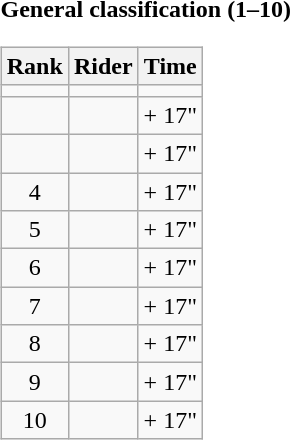<table>
<tr>
<td><strong>General classification (1–10)</strong><br><table class="wikitable">
<tr>
<th scope="col">Rank</th>
<th scope="col">Rider</th>
<th scope="col">Time</th>
</tr>
<tr>
<td style="text-align:center;"></td>
<td></td>
<td style="text-align:center;"></td>
</tr>
<tr>
<td style="text-align:center;"></td>
<td></td>
<td style="text-align:center;">+ 17"</td>
</tr>
<tr>
<td style="text-align:center;"></td>
<td></td>
<td style="text-align:center;">+ 17"</td>
</tr>
<tr>
<td style="text-align:center;">4</td>
<td></td>
<td style="text-align:center;">+ 17"</td>
</tr>
<tr>
<td style="text-align:center;">5</td>
<td></td>
<td style="text-align:center;">+ 17"</td>
</tr>
<tr>
<td style="text-align:center;">6</td>
<td></td>
<td style="text-align:center;">+ 17"</td>
</tr>
<tr>
<td style="text-align:center;">7</td>
<td></td>
<td style="text-align:center;">+ 17"</td>
</tr>
<tr>
<td style="text-align:center;">8</td>
<td></td>
<td style="text-align:center;">+ 17"</td>
</tr>
<tr>
<td style="text-align:center;">9</td>
<td></td>
<td style="text-align:center;">+ 17"</td>
</tr>
<tr>
<td style="text-align:center;">10</td>
<td></td>
<td style="text-align:center;">+ 17"</td>
</tr>
</table>
</td>
</tr>
</table>
